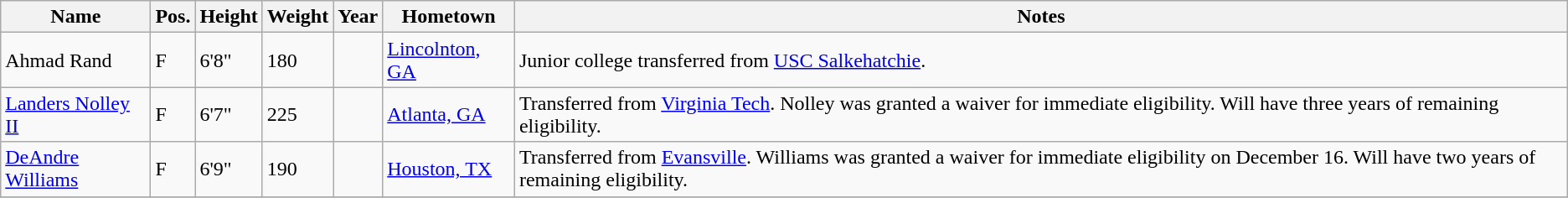<table class="wikitable sortable" border="1">
<tr>
<th>Name</th>
<th>Pos.</th>
<th>Height</th>
<th>Weight</th>
<th>Year</th>
<th>Hometown</th>
<th class="unsortable">Notes</th>
</tr>
<tr>
<td>Ahmad Rand</td>
<td>F</td>
<td>6'8"</td>
<td>180</td>
<td></td>
<td><a href='#'>Lincolnton, GA</a></td>
<td>Junior college  transferred from <a href='#'>USC Salkehatchie</a>.</td>
</tr>
<tr>
<td><a href='#'>Landers Nolley II</a></td>
<td>F</td>
<td>6'7"</td>
<td>225</td>
<td></td>
<td><a href='#'>Atlanta, GA</a></td>
<td>Transferred from <a href='#'>Virginia Tech</a>. Nolley was granted a waiver for immediate eligibility. Will have three years of remaining eligibility.</td>
</tr>
<tr>
<td><a href='#'>DeAndre Williams</a></td>
<td>F</td>
<td>6'9"</td>
<td>190</td>
<td></td>
<td><a href='#'>Houston, TX</a></td>
<td>Transferred from <a href='#'>Evansville</a>. Williams was granted a waiver for immediate eligibility on December 16. Will have two years of remaining eligibility.</td>
</tr>
<tr>
</tr>
</table>
